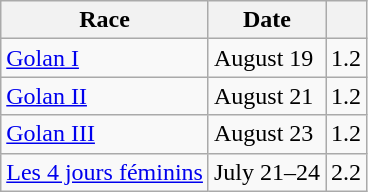<table class="wikitable sortable">
<tr>
<th>Race</th>
<th>Date</th>
<th></th>
</tr>
<tr>
<td> <a href='#'>Golan I</a></td>
<td>August 19</td>
<td>1.2</td>
</tr>
<tr>
<td> <a href='#'>Golan II</a></td>
<td>August 21</td>
<td>1.2</td>
</tr>
<tr>
<td> <a href='#'>Golan III</a></td>
<td>August 23</td>
<td>1.2</td>
</tr>
<tr>
<td> <a href='#'>Les 4 jours féminins</a></td>
<td>July 21–24</td>
<td>2.2</td>
</tr>
</table>
